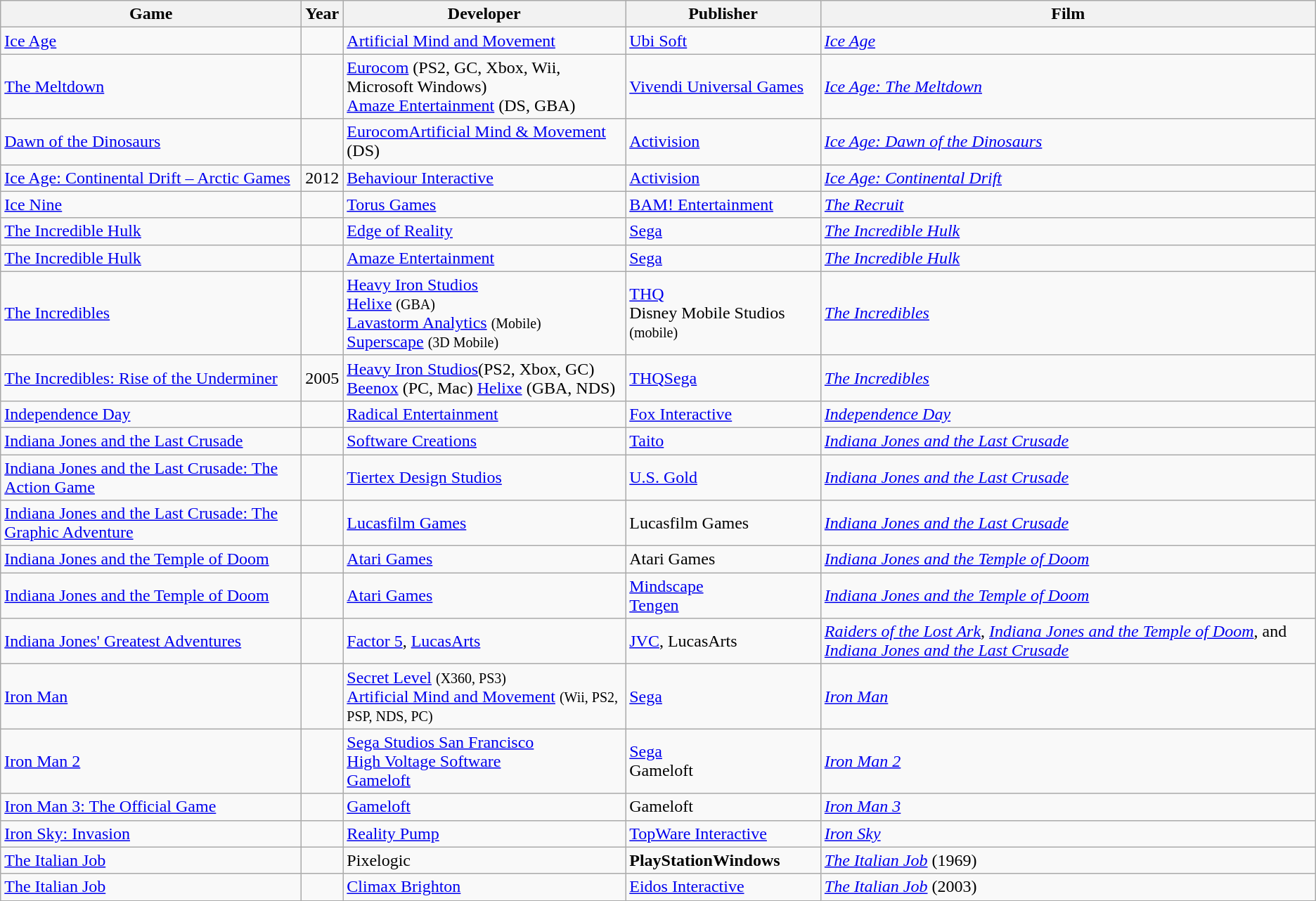<table class="wikitable sortable">
<tr>
<th>Game</th>
<th>Year</th>
<th>Developer</th>
<th>Publisher</th>
<th>Film</th>
</tr>
<tr>
<td><a href='#'>Ice Age</a></td>
<td></td>
<td><a href='#'>Artificial Mind and Movement</a></td>
<td><a href='#'>Ubi Soft</a></td>
<td><em><a href='#'>Ice Age</a></em></td>
</tr>
<tr>
<td><a href='#'>The Meltdown</a></td>
<td></td>
<td><a href='#'>Eurocom</a> (PS2, GC, Xbox, Wii, Microsoft Windows)<br><a href='#'>Amaze Entertainment</a> (DS, GBA)</td>
<td><a href='#'>Vivendi Universal Games</a></td>
<td><em><a href='#'>Ice Age: The Meltdown</a></em></td>
</tr>
<tr>
<td><a href='#'>Dawn of the Dinosaurs</a></td>
<td></td>
<td><a href='#'>Eurocom</a><a href='#'>Artificial Mind & Movement</a> (DS)</td>
<td><a href='#'>Activision</a></td>
<td><em><a href='#'>Ice Age: Dawn of the Dinosaurs</a></em></td>
</tr>
<tr>
<td><a href='#'>Ice Age: Continental Drift – Arctic Games</a></td>
<td>2012</td>
<td><a href='#'>Behaviour Interactive</a></td>
<td><a href='#'>Activision</a></td>
<td><em><a href='#'>Ice Age: Continental Drift</a></em></td>
</tr>
<tr>
<td><a href='#'>Ice Nine</a></td>
<td></td>
<td><a href='#'>Torus Games</a></td>
<td><a href='#'>BAM! Entertainment</a></td>
<td><em><a href='#'>The Recruit</a></em></td>
</tr>
<tr>
<td><a href='#'>The Incredible Hulk</a></td>
<td></td>
<td><a href='#'>Edge of Reality</a></td>
<td><a href='#'>Sega</a></td>
<td><em><a href='#'>The Incredible Hulk</a></em></td>
</tr>
<tr>
<td><a href='#'>The Incredible Hulk</a></td>
<td></td>
<td><a href='#'>Amaze Entertainment</a></td>
<td><a href='#'>Sega</a></td>
<td><em><a href='#'>The Incredible Hulk</a></em></td>
</tr>
<tr>
<td><a href='#'>The Incredibles</a></td>
<td></td>
<td><a href='#'>Heavy Iron Studios</a><br><a href='#'>Helixe</a> <small>(GBA)</small><br><a href='#'>Lavastorm Analytics</a> <small>(Mobile)</small><br><a href='#'>Superscape</a> <small>(3D Mobile)</small></td>
<td><a href='#'>THQ</a><br>Disney Mobile Studios <small>(mobile)</small></td>
<td><em><a href='#'>The Incredibles</a></em></td>
</tr>
<tr>
<td><a href='#'>The Incredibles: Rise of the Underminer</a></td>
<td>2005</td>
<td><a href='#'>Heavy Iron Studios</a>(PS2, Xbox, GC)<br><a href='#'>Beenox</a> (PC, Mac)
<a href='#'>Helixe</a> (GBA, NDS)</td>
<td><a href='#'>THQ</a><a href='#'>Sega</a></td>
<td><em><a href='#'>The Incredibles</a></em></td>
</tr>
<tr>
<td><a href='#'>Independence Day</a></td>
<td></td>
<td><a href='#'>Radical Entertainment</a></td>
<td><a href='#'>Fox Interactive</a></td>
<td><em><a href='#'>Independence Day</a></em></td>
</tr>
<tr>
<td><a href='#'>Indiana Jones and the Last Crusade</a></td>
<td></td>
<td><a href='#'>Software Creations</a></td>
<td><a href='#'>Taito</a></td>
<td><em><a href='#'>Indiana Jones and the Last Crusade</a></em></td>
</tr>
<tr>
<td><a href='#'>Indiana Jones and the Last Crusade: The Action Game</a></td>
<td></td>
<td><a href='#'>Tiertex Design Studios</a></td>
<td><a href='#'>U.S. Gold</a></td>
<td><em><a href='#'>Indiana Jones and the Last Crusade</a></em></td>
</tr>
<tr>
<td><a href='#'>Indiana Jones and the Last Crusade: The Graphic Adventure</a></td>
<td></td>
<td><a href='#'>Lucasfilm Games</a></td>
<td>Lucasfilm Games</td>
<td><em><a href='#'>Indiana Jones and the Last Crusade</a></em></td>
</tr>
<tr>
<td><a href='#'>Indiana Jones and the Temple of Doom</a></td>
<td></td>
<td><a href='#'>Atari Games</a></td>
<td>Atari Games</td>
<td><em><a href='#'>Indiana Jones and the Temple of Doom</a></em></td>
</tr>
<tr>
<td><a href='#'>Indiana Jones and the Temple of Doom</a></td>
<td></td>
<td><a href='#'>Atari Games</a></td>
<td><a href='#'>Mindscape</a><br><a href='#'>Tengen</a></td>
<td><em><a href='#'>Indiana Jones and the Temple of Doom</a></em></td>
</tr>
<tr>
<td><a href='#'>Indiana Jones' Greatest Adventures</a></td>
<td></td>
<td><a href='#'>Factor 5</a>, <a href='#'>LucasArts</a></td>
<td><a href='#'>JVC</a>, LucasArts</td>
<td><em><a href='#'>Raiders of the Lost Ark</a></em>, <em><a href='#'>Indiana Jones and the Temple of Doom</a></em>, and <em><a href='#'>Indiana Jones and the Last Crusade</a></em></td>
</tr>
<tr>
<td><a href='#'>Iron Man</a></td>
<td></td>
<td><a href='#'>Secret Level</a> <small>(X360, PS3)</small> <br> <a href='#'>Artificial Mind and Movement</a> <small>(Wii, PS2, PSP, NDS, PC)</small></td>
<td><a href='#'>Sega</a></td>
<td><em><a href='#'>Iron Man</a></em></td>
</tr>
<tr>
<td><a href='#'>Iron Man 2</a></td>
<td></td>
<td><a href='#'>Sega Studios San Francisco</a> <br><a href='#'>High Voltage Software</a> <br><a href='#'>Gameloft</a> </td>
<td><a href='#'>Sega</a><br>Gameloft </td>
<td><em><a href='#'>Iron Man 2</a></em></td>
</tr>
<tr>
<td><a href='#'>Iron Man 3: The Official Game</a></td>
<td></td>
<td><a href='#'>Gameloft</a></td>
<td>Gameloft</td>
<td><em><a href='#'>Iron Man 3</a></em></td>
</tr>
<tr>
<td><a href='#'>Iron Sky: Invasion</a></td>
<td></td>
<td><a href='#'>Reality Pump</a></td>
<td><a href='#'>TopWare Interactive</a></td>
<td><em><a href='#'>Iron Sky</a></em></td>
</tr>
<tr>
<td><a href='#'>The Italian Job</a></td>
<td></td>
<td>Pixelogic</td>
<td><strong>PlayStation</strong><strong>Windows</strong></td>
<td><em><a href='#'>The Italian Job</a></em> (1969)</td>
</tr>
<tr>
<td><a href='#'>The Italian Job</a></td>
<td></td>
<td><a href='#'>Climax Brighton</a></td>
<td><a href='#'>Eidos Interactive</a></td>
<td><em><a href='#'>The Italian Job</a></em> (2003)</td>
</tr>
</table>
